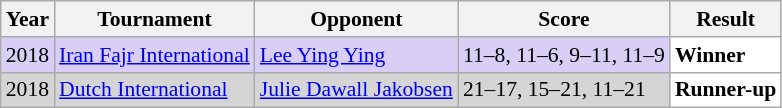<table class="sortable wikitable" style="font-size: 90%;">
<tr>
<th>Year</th>
<th>Tournament</th>
<th>Opponent</th>
<th>Score</th>
<th>Result</th>
</tr>
<tr style="background:#D8CEF6">
<td align="center">2018</td>
<td align="left"><a href='#'>Iran Fajr International</a></td>
<td align="left"> <a href='#'>Lee Ying Ying</a></td>
<td align="left">11–8, 11–6, 9–11, 11–9</td>
<td style="text-align:left; background:white"> <strong>Winner</strong></td>
</tr>
<tr style="background:#D5D5D5">
<td align="center">2018</td>
<td align="left"><a href='#'>Dutch International</a></td>
<td align="left"> <a href='#'>Julie Dawall Jakobsen</a></td>
<td align="left">21–17, 15–21, 11–21</td>
<td style="text-align:left; background:white"> <strong>Runner-up</strong></td>
</tr>
</table>
